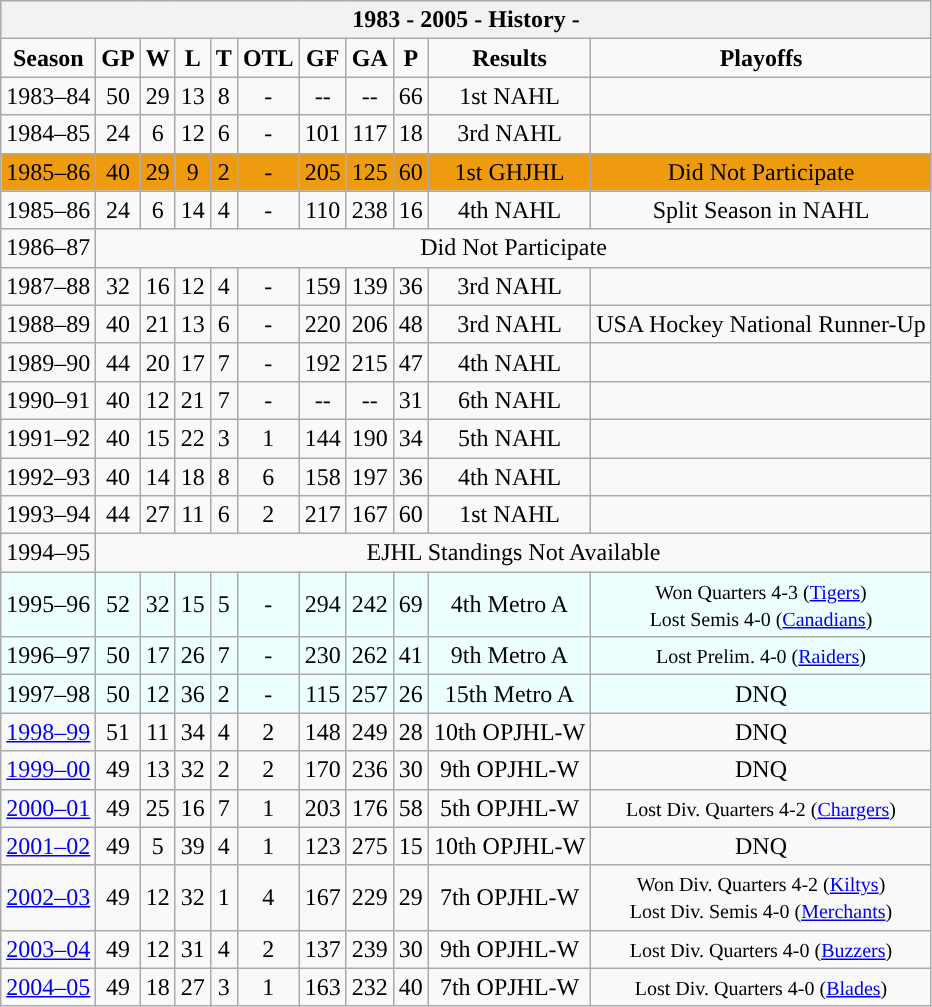<table class="wikitable collapsible collapsed" style="text-align:center;">
<tr>
<th colspan=12 bgcolor="#00529b" text_color=white><strong>1983 - 2005 - History -</strong></th>
</tr>
<tr align="center">
<td><strong>Season</strong></td>
<td><strong>GP</strong></td>
<td><strong>W</strong></td>
<td><strong>L</strong></td>
<td><strong>T</strong></td>
<td><strong>OTL</strong></td>
<td><strong>GF</strong></td>
<td><strong>GA</strong></td>
<td><strong>P</strong></td>
<td><strong>Results</strong></td>
<td><strong>Playoffs</strong></td>
</tr>
<tr align="center">
<td>1983–84</td>
<td>50</td>
<td>29</td>
<td>13</td>
<td>8</td>
<td>-</td>
<td>--</td>
<td>--</td>
<td>66</td>
<td>1st NAHL</td>
<td></td>
</tr>
<tr align="center">
<td>1984–85</td>
<td>24</td>
<td>6</td>
<td>12</td>
<td>6</td>
<td>-</td>
<td>101</td>
<td>117</td>
<td>18</td>
<td>3rd NAHL</td>
<td></td>
</tr>
<tr align="center" bgcolor="#EF9B0F">
<td>1985–86</td>
<td>40</td>
<td>29</td>
<td>9</td>
<td>2</td>
<td>-</td>
<td>205</td>
<td>125</td>
<td>60</td>
<td>1st GHJHL</td>
<td>Did Not Participate</td>
</tr>
<tr align="center">
<td>1985–86</td>
<td>24</td>
<td>6</td>
<td>14</td>
<td>4</td>
<td>-</td>
<td>110</td>
<td>238</td>
<td>16</td>
<td>4th NAHL</td>
<td>Split Season in NAHL</td>
</tr>
<tr align="center">
<td>1986–87</td>
<td colspan="11">Did Not Participate</td>
</tr>
<tr align="center">
<td>1987–88</td>
<td>32</td>
<td>16</td>
<td>12</td>
<td>4</td>
<td>-</td>
<td>159</td>
<td>139</td>
<td>36</td>
<td>3rd NAHL</td>
<td></td>
</tr>
<tr align="center">
<td>1988–89</td>
<td>40</td>
<td>21</td>
<td>13</td>
<td>6</td>
<td>-</td>
<td>220</td>
<td>206</td>
<td>48</td>
<td>3rd NAHL</td>
<td>USA Hockey National Runner-Up</td>
</tr>
<tr align="center">
<td>1989–90</td>
<td>44</td>
<td>20</td>
<td>17</td>
<td>7</td>
<td>-</td>
<td>192</td>
<td>215</td>
<td>47</td>
<td>4th NAHL</td>
<td></td>
</tr>
<tr align="center">
<td>1990–91</td>
<td>40</td>
<td>12</td>
<td>21</td>
<td>7</td>
<td>-</td>
<td>--</td>
<td>--</td>
<td>31</td>
<td>6th NAHL</td>
<td></td>
</tr>
<tr align="center">
<td>1991–92</td>
<td>40</td>
<td>15</td>
<td>22</td>
<td>3</td>
<td>1</td>
<td>144</td>
<td>190</td>
<td>34</td>
<td>5th NAHL</td>
<td></td>
</tr>
<tr align="center">
<td>1992–93</td>
<td>40</td>
<td>14</td>
<td>18</td>
<td>8</td>
<td>6</td>
<td>158</td>
<td>197</td>
<td>36</td>
<td>4th NAHL</td>
<td></td>
</tr>
<tr align="center">
<td>1993–94</td>
<td>44</td>
<td>27</td>
<td>11</td>
<td>6</td>
<td>2</td>
<td>217</td>
<td>167</td>
<td>60</td>
<td>1st NAHL</td>
<td></td>
</tr>
<tr align="center">
<td>1994–95</td>
<td colspan="11">EJHL Standings Not Available</td>
</tr>
<tr align="center" bgcolor="#EEFFFF">
<td>1995–96</td>
<td>52</td>
<td>32</td>
<td>15</td>
<td>5</td>
<td>-</td>
<td>294</td>
<td>242</td>
<td>69</td>
<td>4th Metro A</td>
<td><small>Won Quarters 4-3 (<a href='#'>Tigers</a>)<br>Lost Semis 4-0 (<a href='#'>Canadians</a>)</small></td>
</tr>
<tr align="center" bgcolor="#EEFFFF">
<td>1996–97</td>
<td>50</td>
<td>17</td>
<td>26</td>
<td>7</td>
<td>-</td>
<td>230</td>
<td>262</td>
<td>41</td>
<td>9th Metro A</td>
<td><small>Lost Prelim. 4-0 (<a href='#'>Raiders</a>)</small></td>
</tr>
<tr align="center" bgcolor="#EEFFFF">
<td>1997–98</td>
<td>50</td>
<td>12</td>
<td>36</td>
<td>2</td>
<td>-</td>
<td>115</td>
<td>257</td>
<td>26</td>
<td>15th Metro A</td>
<td>DNQ</td>
</tr>
<tr align="center">
<td><a href='#'>1998–99</a></td>
<td>51</td>
<td>11</td>
<td>34</td>
<td>4</td>
<td>2</td>
<td>148</td>
<td>249</td>
<td>28</td>
<td>10th OPJHL-W</td>
<td>DNQ</td>
</tr>
<tr align="center">
<td><a href='#'>1999–00</a></td>
<td>49</td>
<td>13</td>
<td>32</td>
<td>2</td>
<td>2</td>
<td>170</td>
<td>236</td>
<td>30</td>
<td>9th OPJHL-W</td>
<td>DNQ</td>
</tr>
<tr align="center">
<td><a href='#'>2000–01</a></td>
<td>49</td>
<td>25</td>
<td>16</td>
<td>7</td>
<td>1</td>
<td>203</td>
<td>176</td>
<td>58</td>
<td>5th OPJHL-W</td>
<td><small>Lost Div. Quarters 4-2 (<a href='#'>Chargers</a>)</small></td>
</tr>
<tr align="center">
<td><a href='#'>2001–02</a></td>
<td>49</td>
<td>5</td>
<td>39</td>
<td>4</td>
<td>1</td>
<td>123</td>
<td>275</td>
<td>15</td>
<td>10th OPJHL-W</td>
<td>DNQ</td>
</tr>
<tr align="center">
<td><a href='#'>2002–03</a></td>
<td>49</td>
<td>12</td>
<td>32</td>
<td>1</td>
<td>4</td>
<td>167</td>
<td>229</td>
<td>29</td>
<td>7th OPJHL-W</td>
<td><small>Won Div. Quarters 4-2 (<a href='#'>Kiltys</a>)<br>Lost Div. Semis 4-0 (<a href='#'>Merchants</a>)</small></td>
</tr>
<tr align="center">
<td><a href='#'>2003–04</a></td>
<td>49</td>
<td>12</td>
<td>31</td>
<td>4</td>
<td>2</td>
<td>137</td>
<td>239</td>
<td>30</td>
<td>9th OPJHL-W</td>
<td><small>Lost Div. Quarters 4-0 (<a href='#'>Buzzers</a>)</small></td>
</tr>
<tr align="center">
<td><a href='#'>2004–05</a></td>
<td>49</td>
<td>18</td>
<td>27</td>
<td>3</td>
<td>1</td>
<td>163</td>
<td>232</td>
<td>40</td>
<td>7th OPJHL-W</td>
<td><small>Lost Div. Quarters 4-0 (<a href='#'>Blades</a>)</small></td>
</tr>
</table>
